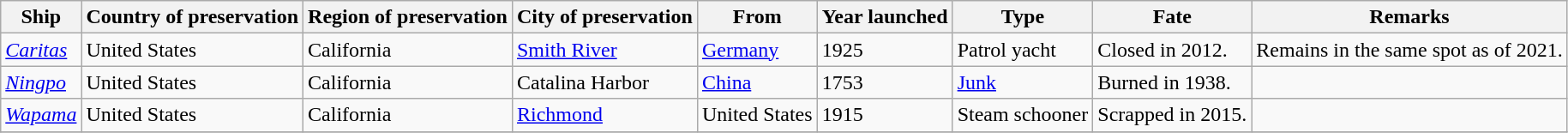<table class="wikitable sortable">
<tr>
<th>Ship</th>
<th>Country of preservation</th>
<th>Region of preservation</th>
<th>City of preservation</th>
<th>From</th>
<th>Year launched</th>
<th>Type</th>
<th>Fate</th>
<th>Remarks</th>
</tr>
<tr>
<td><em><a href='#'>Caritas</a></em></td>
<td>United States</td>
<td>California</td>
<td><a href='#'>Smith River</a></td>
<td><a href='#'>Germany</a><br></td>
<td>1925</td>
<td>Patrol yacht</td>
<td>Closed in 2012.</td>
<td>Remains in the same spot as of 2021.</td>
</tr>
<tr>
<td><em><a href='#'>Ningpo</a></em></td>
<td>United States</td>
<td>California</td>
<td>Catalina Harbor</td>
<td><a href='#'>China</a><br></td>
<td>1753</td>
<td><a href='#'>Junk</a></td>
<td>Burned in 1938.</td>
<td></td>
</tr>
<tr>
<td><a href='#'><em>Wapama</em></a></td>
<td>United States</td>
<td>California</td>
<td><a href='#'>Richmond</a></td>
<td>United States<br></td>
<td>1915</td>
<td>Steam schooner</td>
<td>Scrapped in 2015.</td>
<td></td>
</tr>
<tr>
</tr>
</table>
